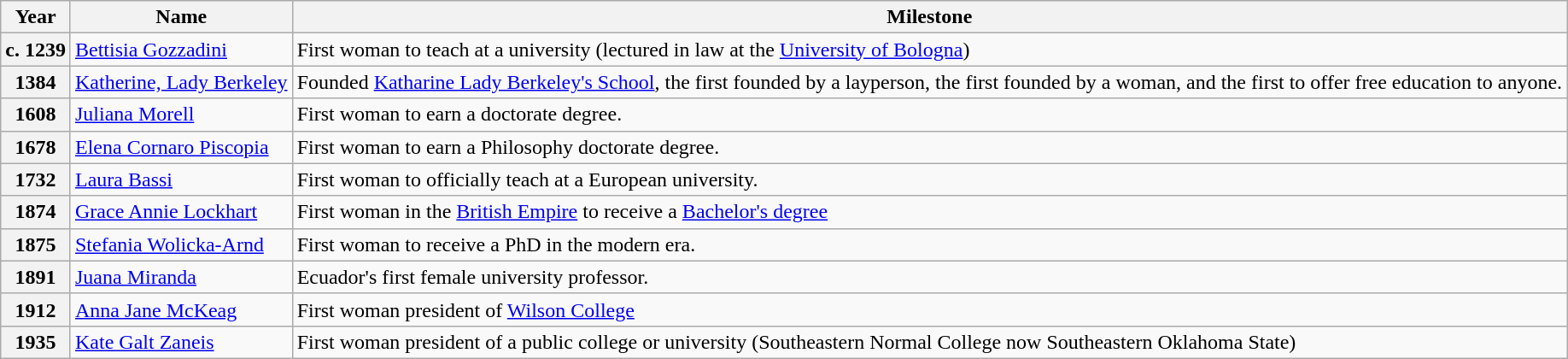<table class="wikitable">
<tr>
<th>Year</th>
<th>Name</th>
<th>Milestone</th>
</tr>
<tr>
<th>c. 1239</th>
<td><a href='#'>Bettisia Gozzadini</a></td>
<td>First woman to teach at a university (lectured in law at the <a href='#'>University of Bologna</a>)</td>
</tr>
<tr>
<th>1384</th>
<td><a href='#'>Katherine, Lady Berkeley</a></td>
<td>Founded <a href='#'>Katharine Lady Berkeley's School</a>, the first founded by a layperson, the first founded by a woman, and the first to offer free education to anyone.</td>
</tr>
<tr>
<th>1608</th>
<td><a href='#'>Juliana Morell</a></td>
<td>First woman to earn a doctorate degree.</td>
</tr>
<tr>
<th>1678</th>
<td><a href='#'>Elena Cornaro Piscopia</a></td>
<td>First woman to earn a Philosophy doctorate degree.</td>
</tr>
<tr>
<th>1732</th>
<td><a href='#'>Laura Bassi</a></td>
<td>First woman to officially teach at a European university.</td>
</tr>
<tr>
<th>1874</th>
<td><a href='#'>Grace Annie Lockhart</a></td>
<td>First woman in the <a href='#'>British Empire</a> to receive a <a href='#'>Bachelor's degree</a></td>
</tr>
<tr>
<th>1875</th>
<td><a href='#'>Stefania Wolicka-Arnd</a></td>
<td>First woman to receive a PhD in the modern era.</td>
</tr>
<tr>
<th>1891</th>
<td><a href='#'>Juana Miranda</a></td>
<td>Ecuador's first female university professor.</td>
</tr>
<tr>
<th>1912</th>
<td><a href='#'>Anna Jane McKeag</a></td>
<td>First woman president of <a href='#'>Wilson College</a></td>
</tr>
<tr>
<th>1935</th>
<td><a href='#'>Kate Galt Zaneis</a></td>
<td>First woman president of a public college or university (Southeastern Normal College now Southeastern Oklahoma State)</td>
</tr>
</table>
